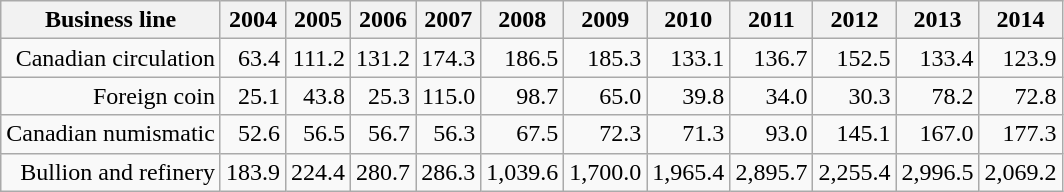<table class="wikitable" style="text-align: right;">
<tr>
<th>Business line</th>
<th>2004</th>
<th>2005</th>
<th>2006</th>
<th>2007</th>
<th>2008</th>
<th>2009</th>
<th>2010</th>
<th>2011</th>
<th>2012</th>
<th>2013</th>
<th>2014</th>
</tr>
<tr>
<td>Canadian circulation</td>
<td>63.4</td>
<td>111.2</td>
<td>131.2</td>
<td>174.3</td>
<td>186.5</td>
<td>185.3</td>
<td>133.1</td>
<td>136.7</td>
<td>152.5</td>
<td>133.4</td>
<td>123.9</td>
</tr>
<tr>
<td>Foreign coin</td>
<td>25.1</td>
<td>43.8</td>
<td>25.3</td>
<td>115.0</td>
<td>98.7</td>
<td>65.0</td>
<td>39.8</td>
<td>34.0</td>
<td>30.3</td>
<td>78.2</td>
<td>72.8</td>
</tr>
<tr>
<td>Canadian numismatic</td>
<td>52.6</td>
<td>56.5</td>
<td>56.7</td>
<td>56.3</td>
<td>67.5</td>
<td>72.3</td>
<td>71.3</td>
<td>93.0</td>
<td>145.1</td>
<td>167.0</td>
<td>177.3</td>
</tr>
<tr>
<td>Bullion and refinery</td>
<td>183.9</td>
<td>224.4</td>
<td>280.7</td>
<td>286.3</td>
<td>1,039.6</td>
<td>1,700.0</td>
<td>1,965.4</td>
<td>2,895.7</td>
<td>2,255.4</td>
<td>2,996.5</td>
<td>2,069.2</td>
</tr>
</table>
